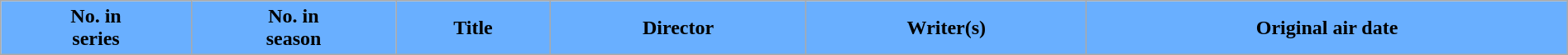<table class="wikitable plainrowheaders" style="width:100%; margin:auto; background:#FFFFF;">
<tr>
<th scope="col" style="background:#69AFFF; color:#000;">No. in<br>series</th>
<th scope="col" style="background:#69AFFF; color:#000;">No. in<br>season</th>
<th scope="col" style="background:#69AFFF; color:#000;">Title</th>
<th scope="col" style="background:#69AFFF; color:#000;">Director</th>
<th scope="col" style="background:#69AFFF; color:#000;">Writer(s)</th>
<th scope="col" style="background:#69AFFF; color:#000;">Original air date<br>

















































</th>
</tr>
</table>
